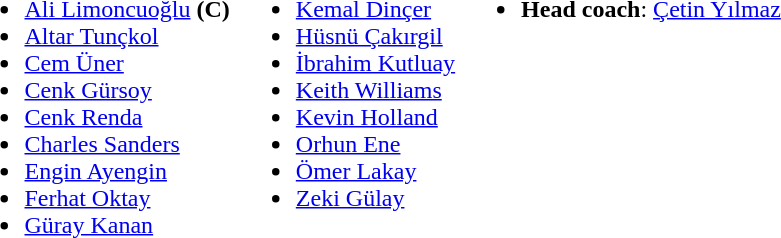<table>
<tr valign="top">
<td><br><ul><li> <a href='#'>Ali Limoncuoğlu</a> <strong>(C)</strong></li><li> <a href='#'>Altar Tunçkol</a></li><li> <a href='#'>Cem Üner</a></li><li> <a href='#'>Cenk Gürsoy</a></li><li> <a href='#'>Cenk Renda</a></li><li> <a href='#'>Charles Sanders</a></li><li> <a href='#'>Engin Ayengin</a></li><li> <a href='#'>Ferhat Oktay</a></li><li> <a href='#'>Güray Kanan</a></li></ul></td>
<td><br><ul><li> <a href='#'>Kemal Dinçer</a></li><li> <a href='#'>Hüsnü Çakırgil</a></li><li> <a href='#'>İbrahim Kutluay</a></li><li> <a href='#'>Keith Williams</a></li><li> <a href='#'>Kevin Holland</a></li><li> <a href='#'>Orhun Ene</a></li><li> <a href='#'>Ömer Lakay</a></li><li> <a href='#'>Zeki Gülay</a></li></ul></td>
<td><br><ul><li><strong>Head coach</strong>:  <a href='#'>Çetin Yılmaz</a></li></ul></td>
</tr>
</table>
